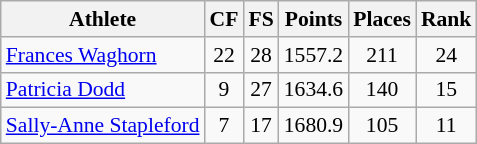<table class="wikitable" border="1" style="font-size:90%">
<tr>
<th>Athlete</th>
<th>CF</th>
<th>FS</th>
<th>Points</th>
<th>Places</th>
<th>Rank</th>
</tr>
<tr align=center>
<td align=left><a href='#'>Frances Waghorn</a></td>
<td>22</td>
<td>28</td>
<td>1557.2</td>
<td>211</td>
<td>24</td>
</tr>
<tr align=center>
<td align=left><a href='#'>Patricia Dodd</a></td>
<td>9</td>
<td>27</td>
<td>1634.6</td>
<td>140</td>
<td>15</td>
</tr>
<tr align=center>
<td align=left><a href='#'>Sally-Anne Stapleford</a></td>
<td>7</td>
<td>17</td>
<td>1680.9</td>
<td>105</td>
<td>11</td>
</tr>
</table>
